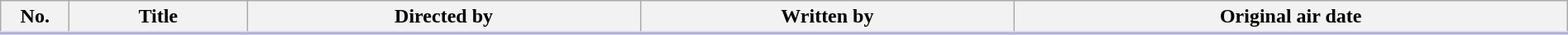<table class="plainrowheaders wikitable" style="width:100%; margin:auto; background:#FFF;">
<tr style="border-bottom: 3px solid #CCF;">
<th style="width:3em;">No.</th>
<th>Title</th>
<th>Directed by</th>
<th>Written by</th>
<th>Original air date</th>
</tr>
<tr>
</tr>
</table>
